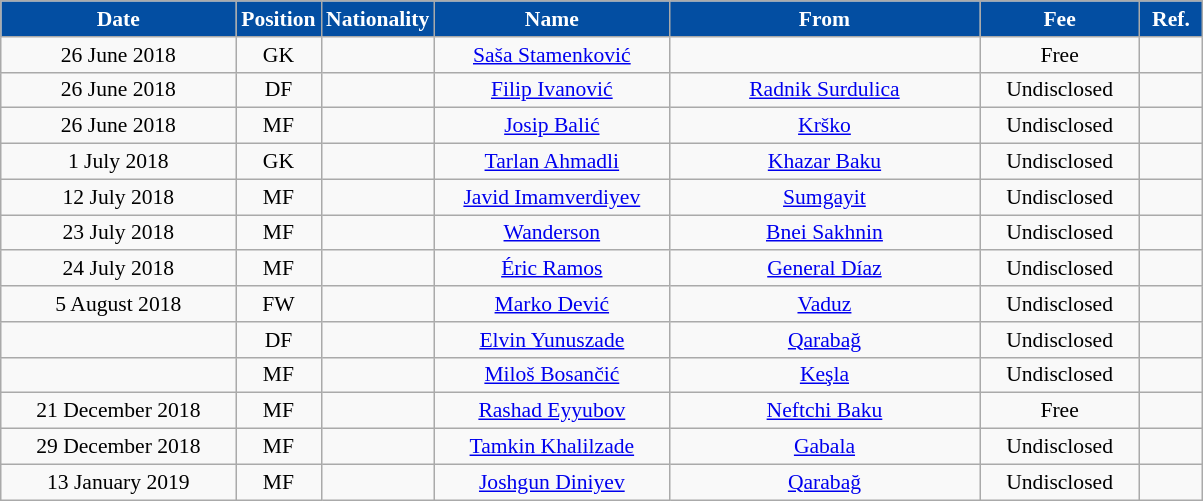<table class="wikitable"  style="text-align:center; font-size:90%; ">
<tr>
<th style="background:#034ea2; color:#ffffff; width:150px;">Date</th>
<th style="background:#034ea2; color:#ffffff; width:50px;">Position</th>
<th style="background:#034ea2; color:#ffffff; width:50px;">Nationality</th>
<th style="background:#034ea2; color:#ffffff; width:150px;">Name</th>
<th style="background:#034ea2; color:#ffffff; width:200px;">From</th>
<th style="background:#034ea2; color:#ffffff; width:100px;">Fee</th>
<th style="background:#034ea2; color:#ffffff; width:35px;">Ref.</th>
</tr>
<tr>
<td>26 June 2018</td>
<td>GK</td>
<td></td>
<td><a href='#'>Saša Stamenković</a></td>
<td></td>
<td>Free</td>
<td></td>
</tr>
<tr>
<td>26 June 2018</td>
<td>DF</td>
<td></td>
<td><a href='#'>Filip Ivanović</a></td>
<td><a href='#'>Radnik Surdulica</a></td>
<td>Undisclosed</td>
<td></td>
</tr>
<tr>
<td>26 June 2018</td>
<td>MF</td>
<td></td>
<td><a href='#'>Josip Balić</a></td>
<td><a href='#'>Krško</a></td>
<td>Undisclosed</td>
<td></td>
</tr>
<tr>
<td>1 July 2018</td>
<td>GK</td>
<td></td>
<td><a href='#'>Tarlan Ahmadli</a></td>
<td><a href='#'>Khazar Baku</a></td>
<td>Undisclosed</td>
<td></td>
</tr>
<tr>
<td>12 July 2018</td>
<td>MF</td>
<td></td>
<td><a href='#'>Javid Imamverdiyev</a></td>
<td><a href='#'>Sumgayit</a></td>
<td>Undisclosed</td>
<td></td>
</tr>
<tr>
<td>23 July 2018</td>
<td>MF</td>
<td></td>
<td><a href='#'>Wanderson</a></td>
<td><a href='#'>Bnei Sakhnin</a></td>
<td>Undisclosed</td>
<td></td>
</tr>
<tr>
<td>24 July 2018</td>
<td>MF</td>
<td></td>
<td><a href='#'>Éric Ramos</a></td>
<td><a href='#'>General Díaz</a></td>
<td>Undisclosed</td>
<td></td>
</tr>
<tr>
<td>5 August 2018</td>
<td>FW</td>
<td></td>
<td><a href='#'>Marko Dević</a></td>
<td><a href='#'>Vaduz</a></td>
<td>Undisclosed</td>
<td></td>
</tr>
<tr>
<td></td>
<td>DF</td>
<td></td>
<td><a href='#'>Elvin Yunuszade</a></td>
<td><a href='#'>Qarabağ</a></td>
<td>Undisclosed</td>
<td></td>
</tr>
<tr>
<td></td>
<td>MF</td>
<td></td>
<td><a href='#'>Miloš Bosančić</a></td>
<td><a href='#'>Keşla</a></td>
<td>Undisclosed</td>
<td></td>
</tr>
<tr>
<td>21 December 2018</td>
<td>MF</td>
<td></td>
<td><a href='#'>Rashad Eyyubov</a></td>
<td><a href='#'>Neftchi Baku</a></td>
<td>Free</td>
<td></td>
</tr>
<tr>
<td>29 December 2018</td>
<td>MF</td>
<td></td>
<td><a href='#'>Tamkin Khalilzade</a></td>
<td><a href='#'>Gabala</a></td>
<td>Undisclosed</td>
<td></td>
</tr>
<tr>
<td>13 January 2019</td>
<td>MF</td>
<td></td>
<td><a href='#'>Joshgun Diniyev</a></td>
<td><a href='#'>Qarabağ</a></td>
<td>Undisclosed</td>
<td></td>
</tr>
</table>
